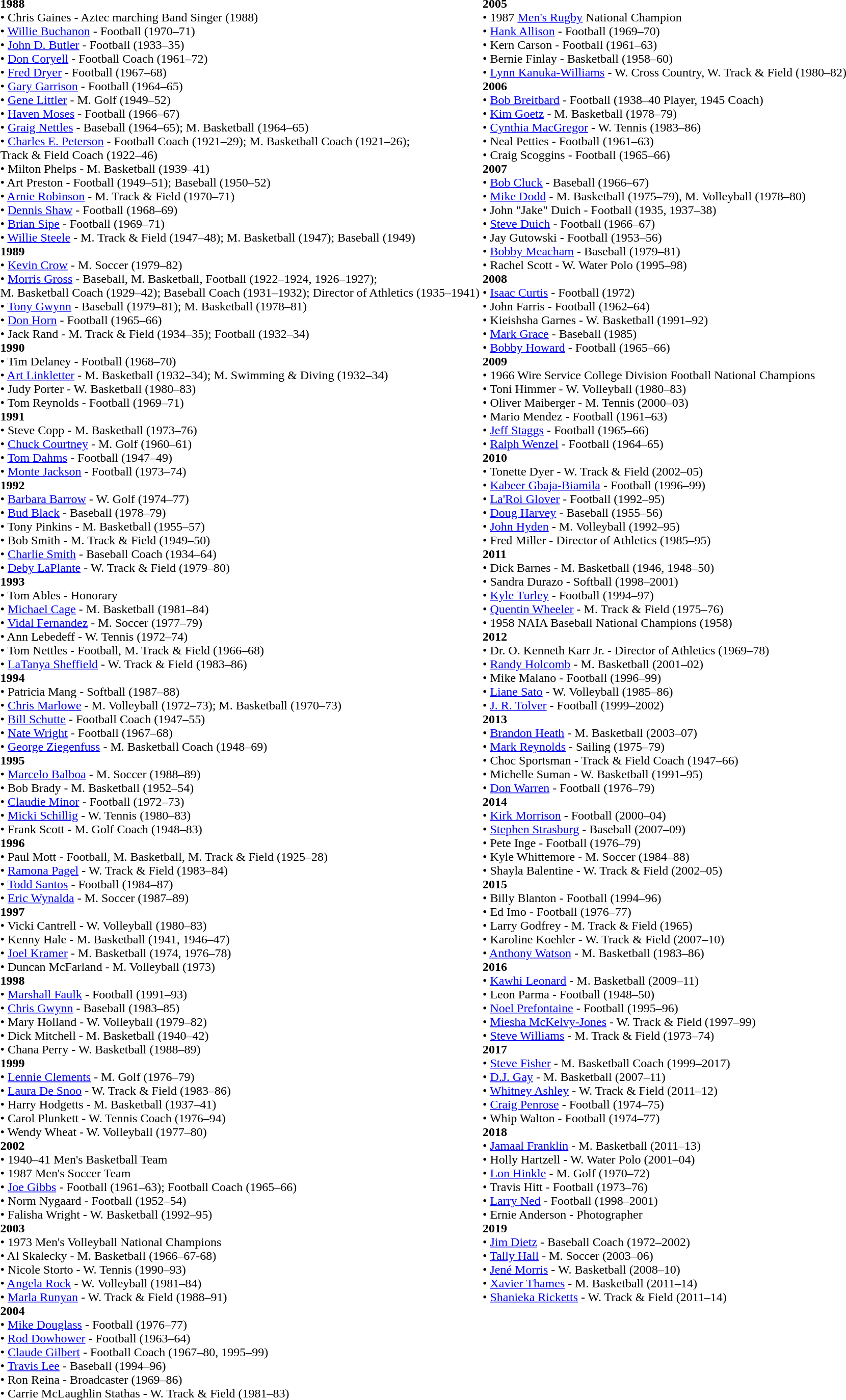<table>
<tr>
<td valign="top"><br><strong>1988</strong><br>
• Chris Gaines - Aztec marching Band Singer (1988)<br>
• <a href='#'>Willie Buchanon</a> - Football (1970–71)<br>
• <a href='#'>John D. Butler</a> - Football (1933–35)<br>
• <a href='#'>Don Coryell</a> - Football Coach (1961–72)<br>
• <a href='#'>Fred Dryer</a> - Football (1967–68)<br>
• <a href='#'>Gary Garrison</a> - Football (1964–65)<br>
• <a href='#'>Gene Littler</a> - M. Golf (1949–52)<br>
• <a href='#'>Haven Moses</a> - Football (1966–67)<br>
• <a href='#'>Graig Nettles</a> - Baseball (1964–65); M. Basketball (1964–65)<br>
• <a href='#'>Charles E. Peterson</a> - Football Coach (1921–29); M. Basketball Coach (1921–26);<br>Track & Field Coach (1922–46)<br>
• Milton Phelps - M. Basketball (1939–41)<br>
• Art Preston - Football (1949–51); Baseball (1950–52)<br>
• <a href='#'>Arnie Robinson</a> - M. Track & Field (1970–71)<br>
• <a href='#'>Dennis Shaw</a> - Football (1968–69)<br>
• <a href='#'>Brian Sipe</a> - Football (1969–71)<br>
• <a href='#'>Willie Steele</a> - M. Track & Field (1947–48); M. Basketball (1947); Baseball (1949)<br>
<strong>1989</strong><br>
• <a href='#'>Kevin Crow</a> - M. Soccer (1979–82)<br>
• <a href='#'>Morris Gross</a> - Baseball, M. Basketball, Football (1922–1924, 1926–1927);<br>M. Basketball Coach (1929–42); Baseball Coach (1931–1932); Director of Athletics (1935–1941)<br>
• <a href='#'>Tony Gwynn</a> - Baseball (1979–81); M. Basketball (1978–81)<br>
• <a href='#'>Don Horn</a> - Football (1965–66)<br>
• Jack Rand - M. Track & Field (1934–35); Football (1932–34)<br>
<strong>1990</strong><br>
• Tim Delaney - Football (1968–70)<br>
• <a href='#'>Art Linkletter</a> - M. Basketball (1932–34); M. Swimming & Diving (1932–34)<br>
• Judy Porter - W. Basketball (1980–83)<br>
• Tom Reynolds - Football (1969–71)<br>
<strong>1991</strong><br>
• Steve Copp - M. Basketball (1973–76)<br>
• <a href='#'>Chuck Courtney</a> - M. Golf (1960–61)<br>
• <a href='#'>Tom Dahms</a> - Football (1947–49)<br>
• <a href='#'>Monte Jackson</a> - Football (1973–74)<br>
<strong>1992</strong><br>
• <a href='#'>Barbara Barrow</a> - W. Golf (1974–77)<br>
• <a href='#'>Bud Black</a> - Baseball (1978–79)<br>
• Tony Pinkins - M. Basketball (1955–57)<br>
• Bob Smith - M. Track & Field (1949–50)<br>
• <a href='#'>Charlie Smith</a> - Baseball Coach (1934–64)<br>
• <a href='#'>Deby LaPlante</a> - W. Track & Field (1979–80)<br>
<strong>1993</strong><br>
• Tom Ables - Honorary<br>
• <a href='#'>Michael Cage</a> - M. Basketball (1981–84)<br>
• <a href='#'>Vidal Fernandez</a> - M. Soccer (1977–79)<br>
• Ann Lebedeff - W. Tennis (1972–74)<br>
• Tom Nettles - Football, M. Track & Field (1966–68)<br>
• <a href='#'>LaTanya Sheffield</a> - W. Track & Field (1983–86)<br>
<strong>1994</strong><br>
• Patricia Mang - Softball (1987–88)<br>
• <a href='#'>Chris Marlowe</a> - M. Volleyball (1972–73); M. Basketball (1970–73)<br>
• <a href='#'>Bill Schutte</a> - Football Coach (1947–55)<br>
• <a href='#'>Nate Wright</a> - Football (1967–68)<br>
• <a href='#'>George Ziegenfuss</a> - M. Basketball Coach (1948–69)<br>
<strong>1995</strong><br>
• <a href='#'>Marcelo Balboa</a> - M. Soccer (1988–89)<br>
• Bob Brady - M. Basketball (1952–54)<br>
• <a href='#'>Claudie Minor</a> - Football (1972–73)<br>
• <a href='#'>Micki Schillig</a> - W. Tennis (1980–83)<br>
• Frank Scott - M. Golf Coach (1948–83)<br><strong>1996</strong><br>
• Paul Mott - Football, M. Basketball, M. Track & Field (1925–28)<br>
• <a href='#'>Ramona Pagel</a> - W. Track & Field (1983–84)<br>
• <a href='#'>Todd Santos</a> - Football (1984–87)<br>
• <a href='#'>Eric Wynalda</a> - M. Soccer (1987–89)<br>
<strong>1997</strong><br>
• Vicki Cantrell - W. Volleyball (1980–83)<br>
• Kenny Hale - M. Basketball (1941, 1946–47)<br>
• <a href='#'>Joel Kramer</a> - M. Basketball (1974, 1976–78)<br>
• Duncan McFarland - M. Volleyball (1973)<br>
<strong>1998</strong><br>
• <a href='#'>Marshall Faulk</a> - Football (1991–93)<br>
• <a href='#'>Chris Gwynn</a> - Baseball (1983–85)<br>
• Mary Holland - W. Volleyball (1979–82)<br>
• Dick Mitchell - M. Basketball (1940–42)<br>
• Chana Perry - W. Basketball (1988–89)<br>
<strong>1999</strong><br>
• <a href='#'>Lennie Clements</a> - M. Golf (1976–79)<br>
• <a href='#'>Laura De Snoo</a> - W. Track & Field (1983–86)<br>
• Harry Hodgetts - M. Basketball (1937–41)<br>
• Carol Plunkett - W. Tennis Coach (1976–94)<br>
• Wendy Wheat - W. Volleyball (1977–80)<br>
<strong>2002</strong><br>
• 1940–41 Men's Basketball Team<br>
• 1987 Men's Soccer Team<br>
• <a href='#'>Joe Gibbs</a> - Football (1961–63); Football Coach (1965–66)<br>
• Norm Nygaard - Football (1952–54)<br>
• Falisha Wright - W. Basketball (1992–95)<br><strong>2003</strong><br>
• 1973 Men's Volleyball National Champions<br>
• Al Skalecky - M. Basketball (1966–67-68)<br>
• Nicole Storto - W. Tennis (1990–93)<br>
• <a href='#'>Angela Rock</a> - W. Volleyball (1981–84)<br>
• <a href='#'>Marla Runyan</a> - W. Track & Field (1988–91)<br>
<strong>2004</strong><br>
• <a href='#'>Mike Douglass</a> - Football (1976–77)<br>
• <a href='#'>Rod Dowhower</a> - Football (1963–64)<br>
• <a href='#'>Claude Gilbert</a> - Football Coach (1967–80, 1995–99)<br>
• <a href='#'>Travis Lee</a> - Baseball (1994–96)<br>
• Ron Reina - Broadcaster (1969–86)<br>
• Carrie McLaughlin Stathas - W. Track & Field (1981–83)<br></td>
<td valign="top"><br><strong>2005</strong><br>
• 1987 <a href='#'>Men's Rugby</a> National Champion<br>
• <a href='#'>Hank Allison</a> - Football (1969–70)<br>
• Kern Carson - Football (1961–63)<br>
• Bernie Finlay - Basketball (1958–60)<br>
• <a href='#'>Lynn Kanuka-Williams</a> - W. Cross Country, W. Track & Field (1980–82)<br>
<strong>2006</strong><br>
• <a href='#'>Bob Breitbard</a> - Football (1938–40 Player, 1945 Coach)<br>
• <a href='#'>Kim Goetz</a> - M. Basketball (1978–79)<br>
• <a href='#'>Cynthia MacGregor</a> - W. Tennis (1983–86)<br>
• Neal Petties - Football (1961–63)<br>
• Craig Scoggins - Football (1965–66)<br>
<strong>2007</strong><br>
• <a href='#'>Bob Cluck</a> - Baseball (1966–67)<br>
• <a href='#'>Mike Dodd</a> - M. Basketball (1975–79), M. Volleyball (1978–80)<br>
• John "Jake" Duich - Football (1935, 1937–38)<br>
• <a href='#'>Steve Duich</a> - Football (1966–67)<br>
• Jay Gutowski - Football (1953–56)<br>
• <a href='#'>Bobby Meacham</a> - Baseball (1979–81)<br>
• Rachel Scott - W. Water Polo (1995–98)<br>
<strong>2008</strong><br>
• <a href='#'>Isaac Curtis</a> - Football (1972)<br>
• John Farris - Football (1962–64)<br>
• Kieishsha Garnes - W. Basketball (1991–92)<br>
• <a href='#'>Mark Grace</a> - Baseball (1985)<br>
• <a href='#'>Bobby Howard</a> - Football (1965–66)<br>
<strong>2009</strong><br>
• 1966 Wire Service College Division Football National Champions<br>
• Toni Himmer - W. Volleyball (1980–83)<br>
• Oliver Maiberger - M. Tennis (2000–03)<br>
• Mario Mendez - Football (1961–63)<br>
• <a href='#'>Jeff Staggs</a> - Football (1965–66)<br>
• <a href='#'>Ralph Wenzel</a> - Football (1964–65)<br>
<strong>2010</strong><br>
• Tonette Dyer - W. Track & Field (2002–05)<br>
• <a href='#'>Kabeer Gbaja-Biamila</a> - Football (1996–99)<br>
• <a href='#'>La'Roi Glover</a> - Football (1992–95)<br>
• <a href='#'>Doug Harvey</a> - Baseball (1955–56)<br>
• <a href='#'>John Hyden</a> - M. Volleyball (1992–95)<br>
• Fred Miller - Director of Athletics (1985–95)<br>
<strong>2011</strong><br>
• Dick Barnes - M. Basketball (1946, 1948–50)<br>
• Sandra Durazo - Softball (1998–2001)<br>
• <a href='#'>Kyle Turley</a> - Football (1994–97)<br>
• <a href='#'>Quentin Wheeler</a> - M. Track & Field (1975–76)<br>
• 1958 NAIA Baseball National Champions (1958)<br>
<strong>2012</strong><br>
• Dr. O. Kenneth Karr Jr. - Director of Athletics (1969–78)<br>
• <a href='#'>Randy Holcomb</a> - M. Basketball (2001–02)<br>
• Mike Malano - Football (1996–99)<br>
• <a href='#'>Liane Sato</a> - W. Volleyball (1985–86)<br>
• <a href='#'>J. R. Tolver</a> - Football (1999–2002)<br>
<strong>2013</strong><br>
• <a href='#'>Brandon Heath</a> - M. Basketball (2003–07)<br>
• <a href='#'>Mark Reynolds</a> - Sailing (1975–79)<br>
• Choc Sportsman - Track & Field Coach (1947–66)<br>
• Michelle Suman - W. Basketball (1991–95)<br>
• <a href='#'>Don Warren</a> - Football (1976–79)<br>
<strong>2014</strong><br>
• <a href='#'>Kirk Morrison</a> - Football (2000–04)<br>
• <a href='#'>Stephen Strasburg</a> - Baseball (2007–09)<br>
• Pete Inge - Football (1976–79)<br>
• Kyle Whittemore - M. Soccer (1984–88)<br>
• Shayla Balentine - W. Track & Field (2002–05)<br>
<strong>2015</strong><br>
• Billy Blanton - Football (1994–96)<br>
• Ed Imo - Football (1976–77)<br>
• Larry Godfrey - M. Track & Field (1965)<br>
• Karoline Koehler - W. Track & Field (2007–10)<br>
• <a href='#'>Anthony Watson</a> - M. Basketball (1983–86)<br>
<strong>2016</strong><br>
• <a href='#'>Kawhi Leonard</a> - M. Basketball (2009–11)<br>
• Leon Parma - Football (1948–50)<br>
• <a href='#'>Noel Prefontaine</a> - Football (1995–96)<br>
• <a href='#'>Miesha McKelvy-Jones</a> - W. Track & Field (1997–99)<br>
• <a href='#'>Steve Williams</a> - M. Track & Field (1973–74)<br>
<strong>2017</strong><br>
• <a href='#'>Steve Fisher</a> - M. Basketball Coach (1999–2017)<br>
• <a href='#'>D.J. Gay</a> - M. Basketball (2007–11)<br>
• <a href='#'>Whitney Ashley</a> - W. Track & Field (2011–12)<br>
• <a href='#'>Craig Penrose</a> - Football (1974–75)<br>
• Whip Walton - Football (1974–77)<br>
<strong>2018</strong><br>
• <a href='#'>Jamaal Franklin</a> - M. Basketball (2011–13)<br>
• Holly Hartzell - W. Water Polo (2001–04)<br>
• <a href='#'>Lon Hinkle</a> - M. Golf (1970–72)<br>
• Travis Hitt - Football (1973–76)<br>
• <a href='#'>Larry Ned</a> - Football (1998–2001)<br>
• Ernie Anderson - Photographer<br>
<strong>2019</strong><br>
• <a href='#'>Jim Dietz</a> - Baseball Coach (1972–2002)<br>
• <a href='#'>Tally Hall</a> - M. Soccer (2003–06)<br>
• <a href='#'>Jené Morris</a> - W. Basketball (2008–10)<br>
• <a href='#'>Xavier Thames</a> - M. Basketball (2011–14)<br>
• <a href='#'>Shanieka Ricketts</a> - W. Track & Field (2011–14)</td>
</tr>
</table>
